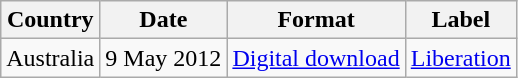<table class="wikitable">
<tr>
<th scope="col">Country</th>
<th scope="col">Date</th>
<th scope="col">Format</th>
<th scope="col">Label</th>
</tr>
<tr>
<td>Australia</td>
<td>9 May 2012</td>
<td><a href='#'>Digital download</a></td>
<td><a href='#'>Liberation</a></td>
</tr>
</table>
